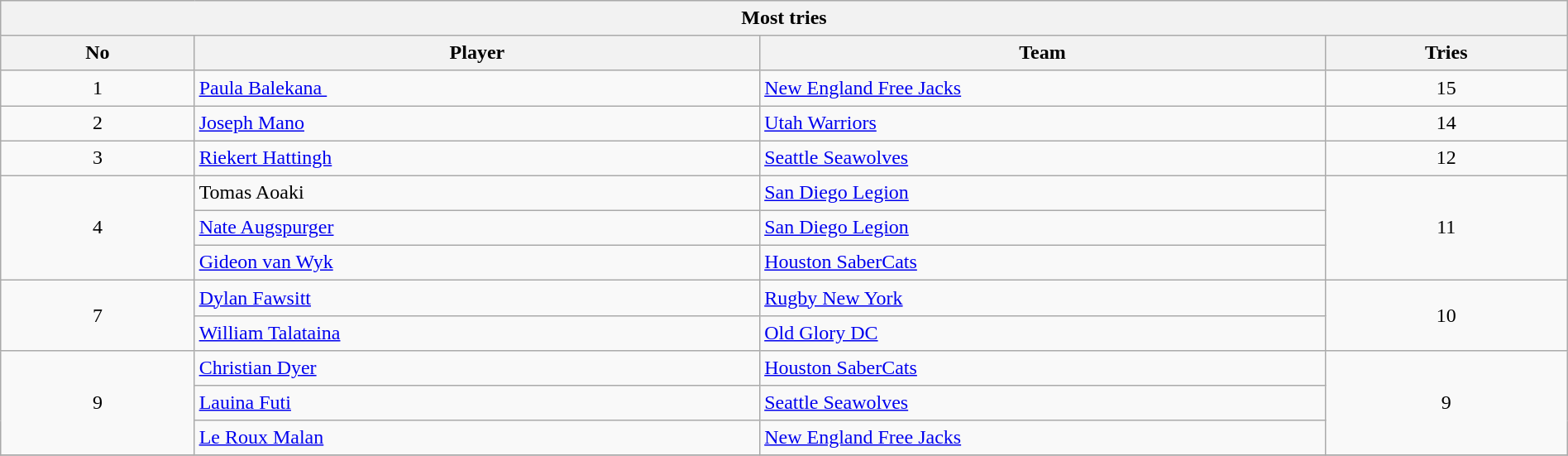<table class="wikitable collapsible sortable" style="text-align:left; line-height:130%; width:100%;">
<tr>
<th colspan="100%">Most tries</th>
</tr>
<tr>
<th style="width:12%;">No</th>
<th style="width:35%;">Player</th>
<th style="width:35%;">Team</th>
<th style="width:15%;">Tries<br></th>
</tr>
<tr>
<td style="text-align:center;">1</td>
<td> <a href='#'>Paula Balekana </a></td>
<td><a href='#'>New England Free Jacks</a></td>
<td style="text-align:center;">15</td>
</tr>
<tr>
<td style="text-align:center;">2</td>
<td> <a href='#'>Joseph Mano</a></td>
<td><a href='#'>Utah Warriors</a></td>
<td style="text-align:center;">14</td>
</tr>
<tr>
<td style="text-align:center;">3</td>
<td> <a href='#'>Riekert Hattingh</a></td>
<td><a href='#'>Seattle Seawolves</a></td>
<td style="text-align:center;">12</td>
</tr>
<tr>
<td rowspan=3 style="text-align:center;">4</td>
<td> Tomas Aoaki</td>
<td><a href='#'>San Diego Legion</a></td>
<td style="text-align:center;"rowspan=3>11</td>
</tr>
<tr>
<td> <a href='#'>Nate Augspurger</a></td>
<td><a href='#'>San Diego Legion</a></td>
</tr>
<tr>
<td> <a href='#'>Gideon van Wyk</a></td>
<td><a href='#'>Houston SaberCats</a></td>
</tr>
<tr>
<td rowspan=2 style="text-align:center;">7</td>
<td> <a href='#'>Dylan Fawsitt</a></td>
<td><a href='#'>Rugby New York</a></td>
<td style="text-align:center;"rowspan=2>10</td>
</tr>
<tr>
<td> <a href='#'>William Talataina</a></td>
<td><a href='#'>Old Glory DC</a></td>
</tr>
<tr>
<td rowspan=3 style="text-align:center;">9</td>
<td> <a href='#'>Christian Dyer</a></td>
<td><a href='#'>Houston SaberCats</a></td>
<td style="text-align:center;"rowspan=3>9</td>
</tr>
<tr>
<td> <a href='#'>Lauina Futi</a></td>
<td><a href='#'>Seattle Seawolves</a></td>
</tr>
<tr>
<td> <a href='#'>Le Roux Malan</a></td>
<td><a href='#'>New England Free Jacks</a></td>
</tr>
<tr>
</tr>
</table>
